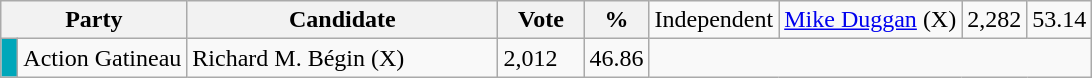<table class="wikitable">
<tr>
<th bgcolor="#DDDDFF" width="100px" colspan="2">Party</th>
<th bgcolor="#DDDDFF" width="200px">Candidate</th>
<th bgcolor="#DDDDFF" width="50px">Vote</th>
<th bgcolor="#DDDDFF" width="30px">%<br></th>
<td>Independent</td>
<td><a href='#'>Mike Duggan</a> (X)</td>
<td>2,282</td>
<td>53.14</td>
</tr>
<tr>
<td bgcolor=#00a7ba> </td>
<td>Action Gatineau</td>
<td>Richard M. Bégin (X)</td>
<td>2,012</td>
<td>46.86</td>
</tr>
</table>
